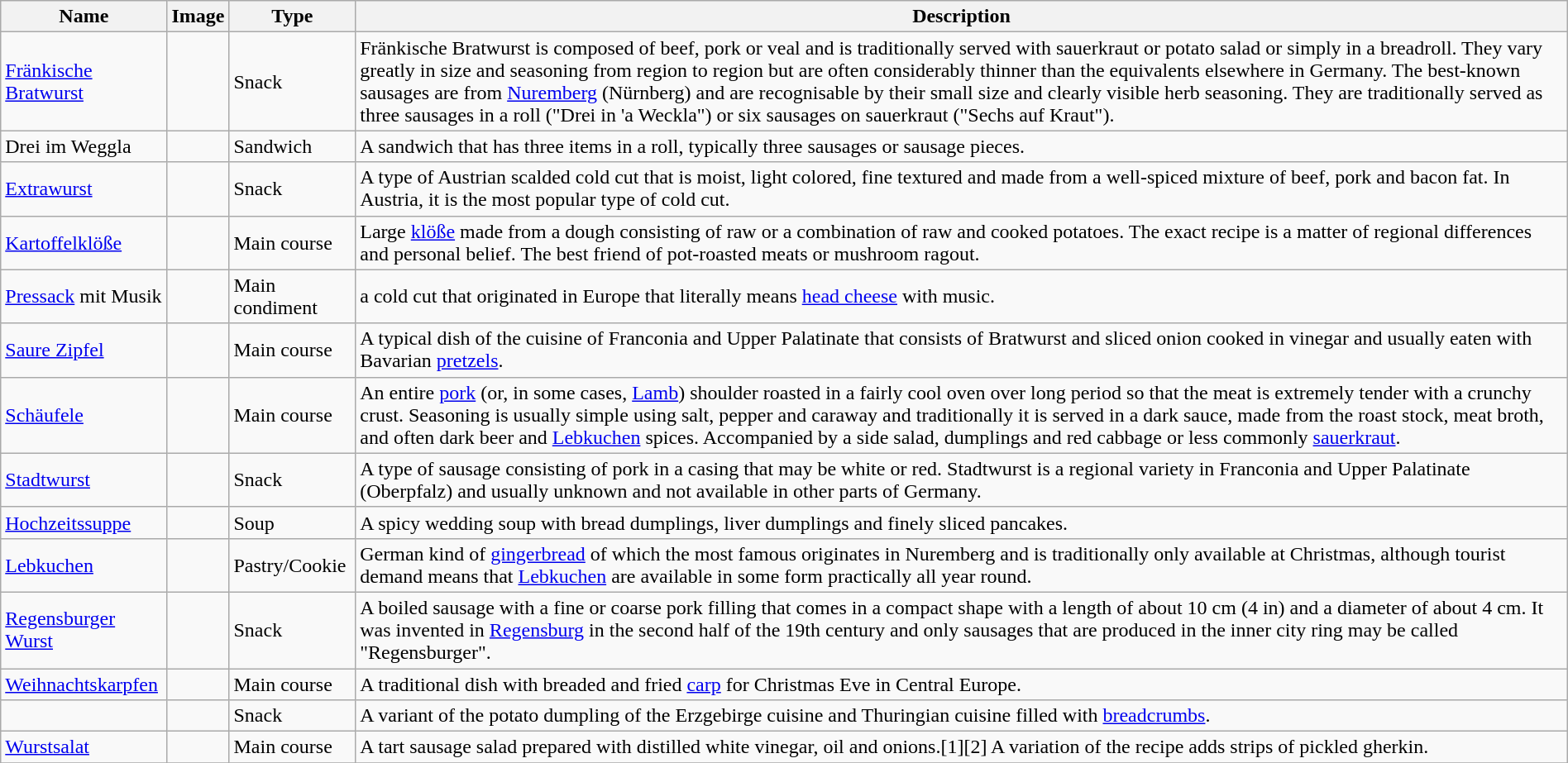<table class="wikitable sortable" style="width:100%;">
<tr>
<th>Name</th>
<th>Image</th>
<th>Type</th>
<th>Description</th>
</tr>
<tr>
<td><a href='#'>Fränkische Bratwurst</a></td>
<td></td>
<td>Snack</td>
<td>Fränkische Bratwurst is composed of beef, pork or veal and is traditionally served with sauerkraut or potato salad or simply in a breadroll. They vary greatly in size and seasoning from region to region but are often considerably thinner than the equivalents elsewhere in Germany. The best-known sausages are from <a href='#'>Nuremberg</a> (Nürnberg) and are recognisable by their small size and clearly visible herb seasoning. They are traditionally served as three sausages in a roll ("Drei in 'a Weckla") or six sausages on sauerkraut ("Sechs auf Kraut").</td>
</tr>
<tr>
<td>Drei im Weggla</td>
<td></td>
<td>Sandwich</td>
<td>A sandwich that has three items in a roll, typically three sausages or sausage pieces.</td>
</tr>
<tr>
<td><a href='#'>Extrawurst</a></td>
<td></td>
<td>Snack</td>
<td>A type of Austrian scalded cold cut that is moist, light colored, fine textured and made from a well-spiced mixture of beef, pork and bacon fat. In Austria, it is the most popular type of cold cut.</td>
</tr>
<tr>
<td><a href='#'>Kartoffelklöße</a></td>
<td></td>
<td>Main course</td>
<td>Large <a href='#'>klöße</a> made from a dough consisting of raw or a combination of raw and cooked potatoes. The exact recipe is a matter of regional differences and personal belief. The best friend of pot-roasted meats or mushroom ragout.</td>
</tr>
<tr>
<td><a href='#'>Pressack</a> mit Musik</td>
<td></td>
<td>Main condiment</td>
<td>a cold cut that originated in Europe that literally means <a href='#'>head cheese</a> with music.</td>
</tr>
<tr>
<td><a href='#'>Saure Zipfel</a></td>
<td></td>
<td>Main course</td>
<td>A typical dish of the cuisine of Franconia and Upper Palatinate that consists of Bratwurst and sliced onion cooked in vinegar and usually eaten with Bavarian <a href='#'>pretzels</a>.</td>
</tr>
<tr>
<td><a href='#'>Schäufele</a></td>
<td></td>
<td>Main course</td>
<td>An entire <a href='#'>pork</a> (or, in some cases, <a href='#'>Lamb</a>) shoulder roasted in a fairly cool oven over long period so that the meat is extremely tender with a crunchy crust. Seasoning is usually simple using salt, pepper and caraway and traditionally it is served in a dark sauce, made from the roast stock, meat broth, and often dark beer and <a href='#'>Lebkuchen</a> spices. Accompanied by a side salad, dumplings and red cabbage or less commonly <a href='#'>sauerkraut</a>.</td>
</tr>
<tr>
<td><a href='#'>Stadtwurst</a></td>
<td></td>
<td>Snack</td>
<td>A type of sausage consisting of pork in a casing that may be white or red. Stadtwurst is a regional variety in Franconia and Upper Palatinate (Oberpfalz) and usually unknown and not available in other parts of Germany.</td>
</tr>
<tr>
<td><a href='#'>Hochzeitssuppe</a></td>
<td></td>
<td>Soup</td>
<td>A spicy wedding soup with bread dumplings, liver dumplings and finely sliced pancakes.</td>
</tr>
<tr>
<td><a href='#'>Lebkuchen</a></td>
<td></td>
<td>Pastry/Cookie</td>
<td>German kind of <a href='#'>gingerbread</a> of which the most famous originates in Nuremberg and is traditionally only available at Christmas, although tourist demand means that <a href='#'>Lebkuchen</a> are available in some form practically all year round.</td>
</tr>
<tr>
<td><a href='#'>Regensburger Wurst</a></td>
<td></td>
<td>Snack</td>
<td>A boiled sausage with a fine or coarse pork filling that comes in a compact shape with a length of about 10 cm (4 in) and a diameter of about 4 cm. It was invented in <a href='#'>Regensburg</a> in the second half of the 19th century and only sausages that are produced in the inner city ring may be called "Regensburger".</td>
</tr>
<tr>
<td><a href='#'>Weihnachtskarpfen</a></td>
<td></td>
<td>Main course</td>
<td>A traditional dish with breaded and fried <a href='#'>carp</a> for Christmas Eve in Central Europe.</td>
</tr>
<tr>
<td></td>
<td></td>
<td>Snack</td>
<td>A variant of the potato dumpling of the Erzgebirge cuisine and Thuringian cuisine filled with <a href='#'>breadcrumbs</a>.</td>
</tr>
<tr>
<td><a href='#'>Wurstsalat</a></td>
<td></td>
<td>Main course</td>
<td>A tart sausage salad prepared with distilled white vinegar, oil and onions.[1][2] A variation of the recipe adds strips of pickled gherkin.</td>
</tr>
<tr>
</tr>
</table>
